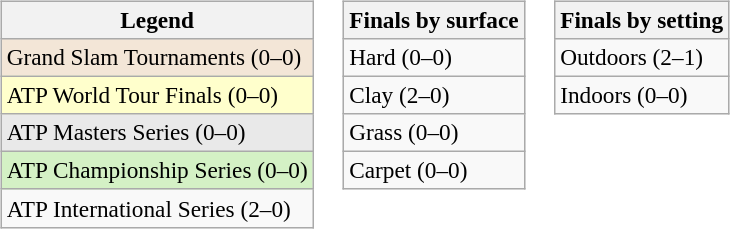<table>
<tr valign=top>
<td><br><table class=wikitable style=font-size:97%>
<tr>
<th>Legend</th>
</tr>
<tr style="background:#f3e6d7;">
<td>Grand Slam Tournaments (0–0)</td>
</tr>
<tr style="background:#ffc;">
<td>ATP World Tour Finals (0–0)</td>
</tr>
<tr style="background:#e9e9e9;">
<td>ATP Masters Series (0–0)</td>
</tr>
<tr style="background:#d4f1c5;">
<td>ATP Championship Series (0–0)</td>
</tr>
<tr>
<td>ATP International Series (2–0)</td>
</tr>
</table>
</td>
<td><br><table class=wikitable style=font-size:97%>
<tr>
<th>Finals by surface</th>
</tr>
<tr>
<td>Hard (0–0)</td>
</tr>
<tr>
<td>Clay (2–0)</td>
</tr>
<tr>
<td>Grass (0–0)</td>
</tr>
<tr>
<td>Carpet (0–0)</td>
</tr>
</table>
</td>
<td><br><table class=wikitable style=font-size:97%>
<tr>
<th>Finals by setting</th>
</tr>
<tr>
<td>Outdoors (2–1)</td>
</tr>
<tr>
<td>Indoors (0–0)</td>
</tr>
</table>
</td>
</tr>
</table>
